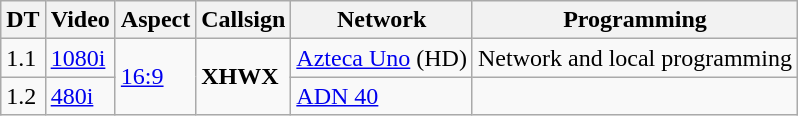<table class="wikitable sortable">
<tr>
<th>DT</th>
<th>Video</th>
<th>Aspect</th>
<th>Callsign</th>
<th>Network</th>
<th>Programming</th>
</tr>
<tr>
<td>1.1</td>
<td><a href='#'>1080i</a></td>
<td rowspan= "2"><a href='#'>16:9</a></td>
<td rowspan= "2"><strong>XHWX</strong></td>
<td><a href='#'>Azteca Uno</a> (HD)</td>
<td>Network and local programming</td>
</tr>
<tr>
<td>1.2</td>
<td><a href='#'>480i</a></td>
<td><a href='#'>ADN 40</a></td>
<td></td>
</tr>
</table>
